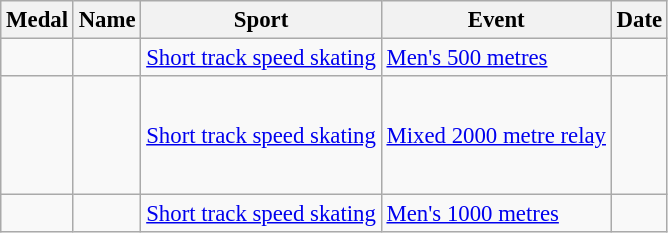<table class="wikitable sortable" style="font-size: 95%;">
<tr>
<th>Medal</th>
<th>Name</th>
<th>Sport</th>
<th>Event</th>
<th>Date</th>
</tr>
<tr>
<td></td>
<td></td>
<td><a href='#'>Short track speed skating</a></td>
<td><a href='#'>Men's 500 metres</a></td>
<td></td>
</tr>
<tr>
<td></td>
<td><br><br><br><br></td>
<td><a href='#'>Short track speed skating</a></td>
<td><a href='#'>Mixed 2000 metre relay</a></td>
<td></td>
</tr>
<tr>
<td></td>
<td></td>
<td><a href='#'>Short track speed skating</a></td>
<td><a href='#'>Men's 1000 metres</a></td>
<td></td>
</tr>
</table>
